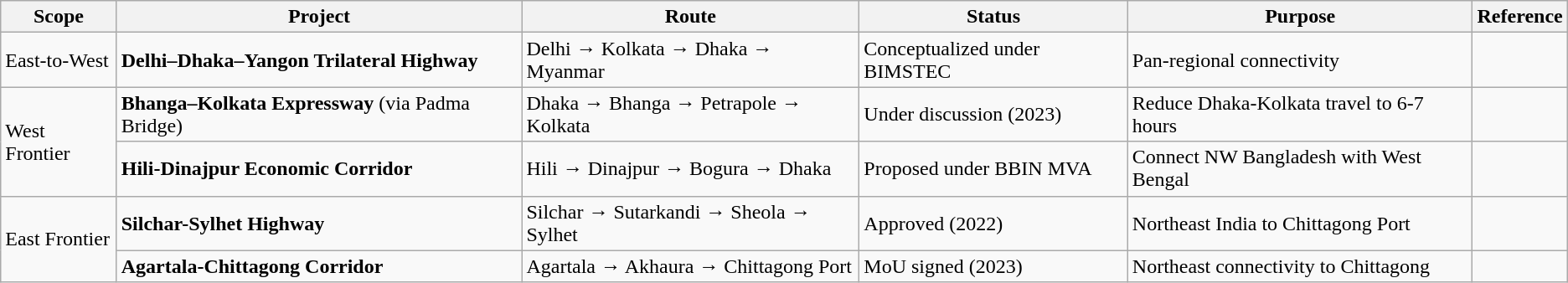<table class="wikitable">
<tr>
<th>Scope</th>
<th>Project</th>
<th>Route</th>
<th>Status</th>
<th>Purpose</th>
<th>Reference</th>
</tr>
<tr>
<td rowspan="1">East-to-West</td>
<td><strong>Delhi–Dhaka–Yangon Trilateral Highway</strong></td>
<td>Delhi → Kolkata → Dhaka → Myanmar</td>
<td>Conceptualized under BIMSTEC</td>
<td>Pan-regional connectivity</td>
<td></td>
</tr>
<tr>
<td rowspan="2">West Frontier</td>
<td><strong>Bhanga–Kolkata Expressway</strong> (via Padma Bridge)</td>
<td>Dhaka → Bhanga → Petrapole → Kolkata</td>
<td>Under discussion (2023)</td>
<td>Reduce Dhaka-Kolkata travel to 6-7 hours</td>
<td></td>
</tr>
<tr>
<td><strong>Hili-Dinajpur Economic Corridor</strong></td>
<td>Hili → Dinajpur → Bogura → Dhaka</td>
<td>Proposed under BBIN MVA</td>
<td>Connect NW Bangladesh with West Bengal</td>
<td></td>
</tr>
<tr>
<td rowspan="2">East Frontier</td>
<td><strong>Silchar-Sylhet Highway</strong></td>
<td>Silchar → Sutarkandi → Sheola → Sylhet</td>
<td>Approved (2022)</td>
<td>Northeast India to Chittagong Port</td>
<td></td>
</tr>
<tr>
<td><strong>Agartala-Chittagong Corridor</strong></td>
<td>Agartala → Akhaura → Chittagong Port</td>
<td>MoU signed (2023)</td>
<td>Northeast connectivity to Chittagong</td>
<td></td>
</tr>
</table>
